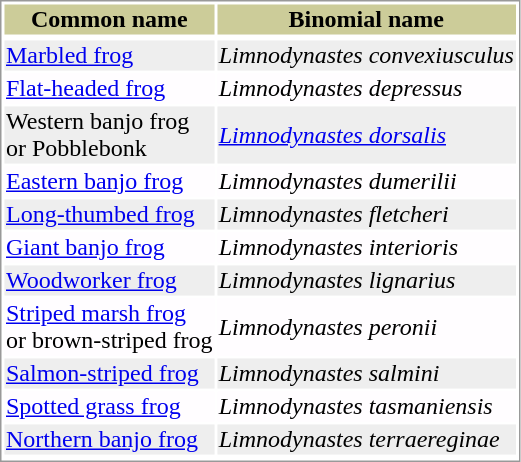<table style="text-align:left; border:1px solid #999999; ">
<tr style="background:#CCCC99; text-align: center; ">
<th>Common name</th>
<th>Binomial name</th>
</tr>
<tr>
</tr>
<tr style="background:#EEEEEE;">
<td><a href='#'>Marbled frog</a></td>
<td><em>Limnodynastes convexiusculus</em> </td>
</tr>
<tr style="background:#FFFDFF;">
<td><a href='#'>Flat-headed frog</a></td>
<td><em>Limnodynastes depressus</em> </td>
</tr>
<tr style="background:#EEEEEE;">
<td>Western banjo frog<br> or Pobblebonk</td>
<td><em><a href='#'>Limnodynastes dorsalis</a></em> </td>
</tr>
<tr style="background:#FFFDFF;">
<td><a href='#'>Eastern banjo frog</a></td>
<td><em>Limnodynastes dumerilii</em> </td>
</tr>
<tr style="background:#EEEEEE;">
<td><a href='#'>Long-thumbed frog</a></td>
<td><em>Limnodynastes fletcheri</em> </td>
</tr>
<tr style="background:#FFFDFF;">
<td><a href='#'>Giant banjo frog</a></td>
<td><em>Limnodynastes interioris</em> </td>
</tr>
<tr style="background:#EEEEEE;">
<td><a href='#'>Woodworker frog</a></td>
<td><em>Limnodynastes lignarius</em> </td>
</tr>
<tr style="background:#FFFDFF;">
<td><a href='#'>Striped marsh frog</a><br> or brown-striped frog</td>
<td><em>Limnodynastes peronii</em> </td>
</tr>
<tr style="background:#EEEEEE;">
<td><a href='#'>Salmon-striped frog</a></td>
<td><em>Limnodynastes salmini</em> </td>
</tr>
<tr style="background:#FFFDFF;">
<td><a href='#'>Spotted grass frog</a></td>
<td><em>Limnodynastes tasmaniensis</em> </td>
</tr>
<tr style="background:#EEEEEE;">
<td><a href='#'>Northern banjo frog</a></td>
<td><em>Limnodynastes terraereginae</em> </td>
</tr>
<tr>
</tr>
</table>
